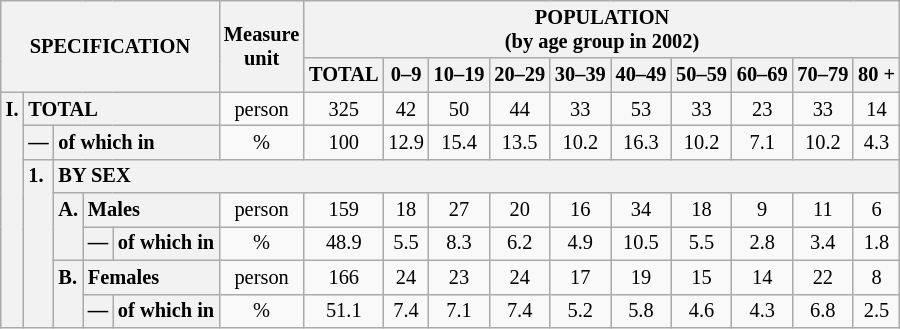<table class="wikitable" style="font-size:85%; text-align:center">
<tr>
<th rowspan="2" colspan="5">SPECIFICATION</th>
<th rowspan="2">Measure<br> unit</th>
<th colspan="10" rowspan="1">POPULATION<br> (by age group in 2002)</th>
</tr>
<tr>
<th>TOTAL</th>
<th>0–9</th>
<th>10–19</th>
<th>20–29</th>
<th>30–39</th>
<th>40–49</th>
<th>50–59</th>
<th>60–69</th>
<th>70–79</th>
<th>80 +</th>
</tr>
<tr>
<th style="text-align:left" valign="top" rowspan="7">I.</th>
<th style="text-align:left" colspan="4">TOTAL</th>
<td>person</td>
<td>325</td>
<td>42</td>
<td>50</td>
<td>44</td>
<td>33</td>
<td>53</td>
<td>33</td>
<td>23</td>
<td>33</td>
<td>14</td>
</tr>
<tr>
<th style="text-align:left" valign="top">—</th>
<th style="text-align:left" colspan="3">of which in</th>
<td>%</td>
<td>100</td>
<td>12.9</td>
<td>15.4</td>
<td>13.5</td>
<td>10.2</td>
<td>16.3</td>
<td>10.2</td>
<td>7.1</td>
<td>10.2</td>
<td>4.3</td>
</tr>
<tr>
<th style="text-align:left" valign="top" rowspan="5">1.</th>
<th style="text-align:left" colspan="14">BY SEX</th>
</tr>
<tr>
<th style="text-align:left" valign="top" rowspan="2">A.</th>
<th style="text-align:left" colspan="2">Males</th>
<td>person</td>
<td>159</td>
<td>18</td>
<td>27</td>
<td>20</td>
<td>16</td>
<td>34</td>
<td>18</td>
<td>9</td>
<td>11</td>
<td>6</td>
</tr>
<tr>
<th style="text-align:left" valign="top">—</th>
<th style="text-align:left" colspan="1">of which in</th>
<td>%</td>
<td>48.9</td>
<td>5.5</td>
<td>8.3</td>
<td>6.2</td>
<td>4.9</td>
<td>10.5</td>
<td>5.5</td>
<td>2.8</td>
<td>3.4</td>
<td>1.8</td>
</tr>
<tr>
<th style="text-align:left" valign="top" rowspan="2">B.</th>
<th style="text-align:left" colspan="2">Females</th>
<td>person</td>
<td>166</td>
<td>24</td>
<td>23</td>
<td>24</td>
<td>17</td>
<td>19</td>
<td>15</td>
<td>14</td>
<td>22</td>
<td>8</td>
</tr>
<tr>
<th style="text-align:left" valign="top">—</th>
<th style="text-align:left" colspan="1">of which in</th>
<td>%</td>
<td>51.1</td>
<td>7.4</td>
<td>7.1</td>
<td>7.4</td>
<td>5.2</td>
<td>5.8</td>
<td>4.6</td>
<td>4.3</td>
<td>6.8</td>
<td>2.5</td>
</tr>
</table>
